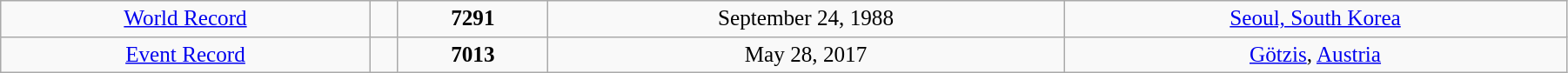<table width="95%" class="wikitable" style=" text-align:center; font-size:105%;">
<tr>
<td><a href='#'>World Record</a></td>
<td></td>
<td><strong>7291 </strong></td>
<td>September 24, 1988</td>
<td> <a href='#'>Seoul, South Korea</a></td>
</tr>
<tr>
<td><a href='#'>Event Record</a></td>
<td></td>
<td><strong>7013 </strong></td>
<td>May 28, 2017</td>
<td> <a href='#'>Götzis</a>, <a href='#'>Austria</a></td>
</tr>
</table>
